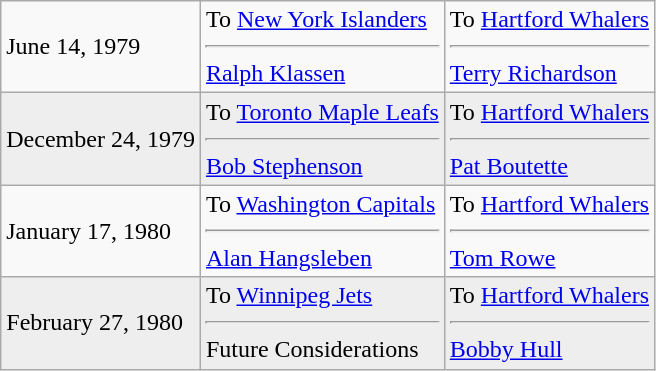<table class="wikitable">
<tr>
<td>June 14, 1979</td>
<td valign="top">To <a href='#'>New York Islanders</a><hr><a href='#'>Ralph Klassen</a></td>
<td valign="top">To <a href='#'>Hartford Whalers</a><hr><a href='#'>Terry Richardson</a></td>
</tr>
<tr style="background:#eee;">
<td>December 24, 1979</td>
<td valign="top">To <a href='#'>Toronto Maple Leafs</a><hr><a href='#'>Bob Stephenson</a></td>
<td valign="top">To <a href='#'>Hartford Whalers</a><hr><a href='#'>Pat Boutette</a></td>
</tr>
<tr>
<td>January 17, 1980</td>
<td valign="top">To <a href='#'>Washington Capitals</a><hr><a href='#'>Alan Hangsleben</a></td>
<td valign="top">To <a href='#'>Hartford Whalers</a><hr><a href='#'>Tom Rowe</a></td>
</tr>
<tr style="background:#eee;">
<td>February 27, 1980</td>
<td valign="top">To <a href='#'>Winnipeg Jets</a><hr>Future Considerations</td>
<td valign="top">To <a href='#'>Hartford Whalers</a><hr><a href='#'>Bobby Hull</a></td>
</tr>
</table>
